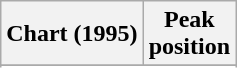<table class="wikitable sortable plainrowheaders" style="text-align:center">
<tr>
<th scope="col">Chart (1995)</th>
<th scope="col">Peak<br>position</th>
</tr>
<tr>
</tr>
<tr>
</tr>
</table>
